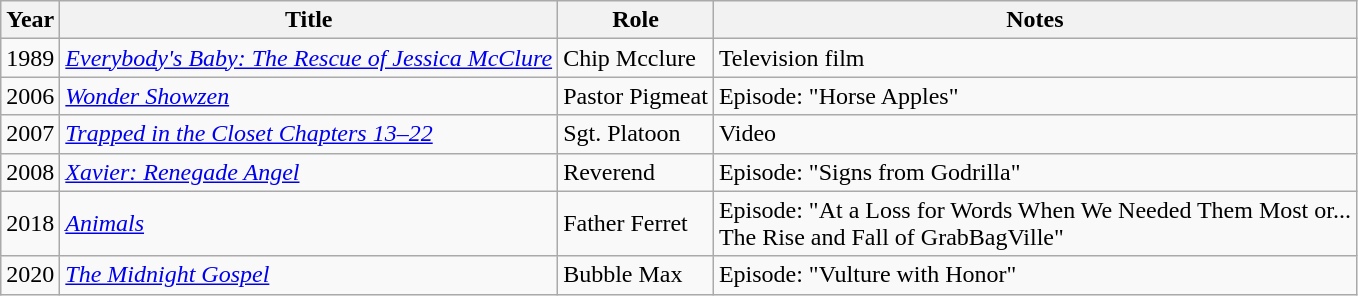<table class="wikitable">
<tr>
<th>Year</th>
<th>Title</th>
<th>Role</th>
<th>Notes</th>
</tr>
<tr>
<td>1989</td>
<td><em><a href='#'>Everybody's Baby: The Rescue of Jessica McClure</a></em></td>
<td>Chip Mcclure</td>
<td>Television film</td>
</tr>
<tr>
<td>2006</td>
<td><em><a href='#'>Wonder Showzen</a></em></td>
<td>Pastor Pigmeat</td>
<td>Episode: "Horse Apples"</td>
</tr>
<tr>
<td>2007</td>
<td><em><a href='#'>Trapped in the Closet Chapters 13–22</a></em></td>
<td>Sgt. Platoon</td>
<td>Video</td>
</tr>
<tr>
<td>2008</td>
<td><em><a href='#'>Xavier: Renegade Angel</a></em></td>
<td>Reverend</td>
<td>Episode: "Signs from Godrilla"</td>
</tr>
<tr>
<td>2018</td>
<td><a href='#'><em>Animals</em></a></td>
<td>Father Ferret</td>
<td>Episode: "At a Loss for Words When We Needed Them Most or...<br>The Rise and Fall of GrabBagVille"</td>
</tr>
<tr>
<td>2020</td>
<td><em><a href='#'>The Midnight Gospel</a></em></td>
<td>Bubble Max</td>
<td>Episode: "Vulture with Honor"</td>
</tr>
</table>
